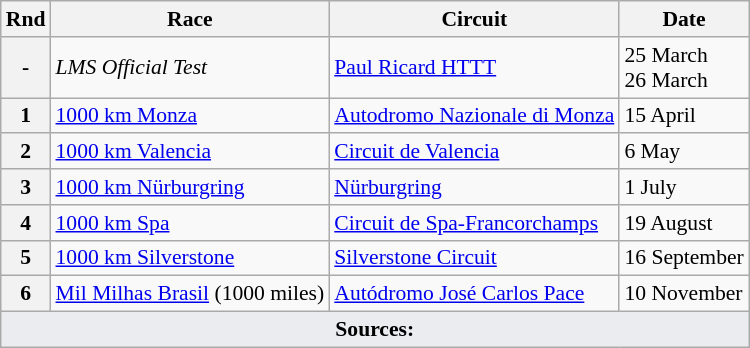<table class="wikitable" style="font-size: 90%;">
<tr>
<th>Rnd</th>
<th>Race</th>
<th>Circuit</th>
<th>Date</th>
</tr>
<tr>
<th>-</th>
<td> <em>LMS Official Test</em></td>
<td><a href='#'>Paul Ricard HTTT</a></td>
<td>25 March<br>26 March</td>
</tr>
<tr>
<th>1</th>
<td> <a href='#'>1000 km Monza</a></td>
<td><a href='#'>Autodromo Nazionale di Monza</a></td>
<td>15 April</td>
</tr>
<tr>
<th>2</th>
<td> <a href='#'>1000 km Valencia</a></td>
<td><a href='#'>Circuit de Valencia</a></td>
<td>6 May</td>
</tr>
<tr>
<th>3</th>
<td> <a href='#'>1000 km Nürburgring</a></td>
<td><a href='#'>Nürburgring</a></td>
<td>1 July</td>
</tr>
<tr>
<th>4</th>
<td> <a href='#'>1000 km Spa</a></td>
<td><a href='#'>Circuit de Spa-Francorchamps</a></td>
<td>19 August</td>
</tr>
<tr>
<th>5</th>
<td> <a href='#'>1000 km Silverstone</a></td>
<td><a href='#'>Silverstone Circuit</a></td>
<td>16 September</td>
</tr>
<tr>
<th>6</th>
<td> <a href='#'>Mil Milhas Brasil</a> (1000 miles)</td>
<td><a href='#'>Autódromo José Carlos Pace</a></td>
<td>10 November</td>
</tr>
<tr class="sortbottom">
<td colspan="4" style="background-color:#EAECF0;text-align:center"><strong>Sources:</strong></td>
</tr>
</table>
